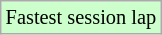<table class="wikitable" style="font-size: 85%;">
<tr style="background:#ccffcc;">
<td>Fastest session lap</td>
</tr>
</table>
